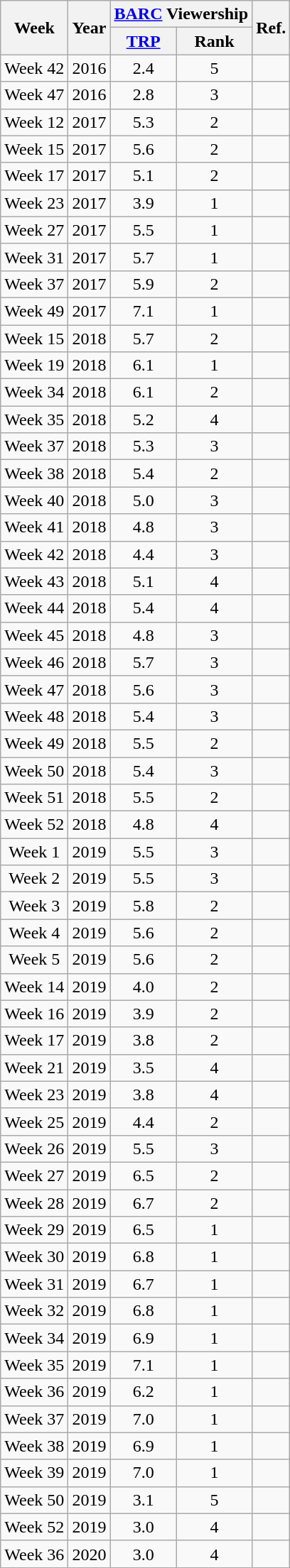<table class="wikitable sortable" style="text-align:center">
<tr>
<th rowspan="2">Week</th>
<th rowspan="2">Year</th>
<th colspan="2"><a href='#'>BARC</a> Viewership</th>
<th rowspan="2">Ref.</th>
</tr>
<tr>
<th><a href='#'>TRP</a></th>
<th>Rank</th>
</tr>
<tr>
<td>Week 42</td>
<td>2016</td>
<td>2.4</td>
<td>5</td>
<td></td>
</tr>
<tr>
<td>Week 47</td>
<td>2016</td>
<td>2.8</td>
<td>3</td>
<td></td>
</tr>
<tr>
<td>Week 12</td>
<td>2017</td>
<td>5.3</td>
<td>2</td>
<td></td>
</tr>
<tr>
<td>Week 15</td>
<td>2017</td>
<td>5.6</td>
<td>2</td>
<td></td>
</tr>
<tr>
<td>Week 17</td>
<td>2017</td>
<td>5.1</td>
<td>2</td>
<td></td>
</tr>
<tr>
<td>Week 23</td>
<td>2017</td>
<td>3.9</td>
<td>1</td>
<td></td>
</tr>
<tr>
<td>Week 27</td>
<td>2017</td>
<td>5.5</td>
<td>1</td>
<td></td>
</tr>
<tr>
<td>Week 31</td>
<td>2017</td>
<td>5.7</td>
<td>1</td>
<td></td>
</tr>
<tr>
<td>Week 37</td>
<td>2017</td>
<td>5.9</td>
<td>2</td>
<td></td>
</tr>
<tr>
<td>Week 49</td>
<td>2017</td>
<td>7.1</td>
<td>1</td>
<td></td>
</tr>
<tr>
<td>Week 15</td>
<td>2018</td>
<td>5.7</td>
<td>2</td>
<td></td>
</tr>
<tr>
<td>Week 19</td>
<td>2018</td>
<td>6.1</td>
<td>1</td>
<td></td>
</tr>
<tr>
<td>Week 34</td>
<td>2018</td>
<td>6.1</td>
<td>2</td>
<td></td>
</tr>
<tr>
<td>Week 35</td>
<td>2018</td>
<td>5.2</td>
<td>4</td>
<td></td>
</tr>
<tr>
<td>Week 37</td>
<td>2018</td>
<td>5.3</td>
<td>3</td>
<td></td>
</tr>
<tr>
<td>Week 38</td>
<td>2018</td>
<td>5.4</td>
<td>2</td>
<td></td>
</tr>
<tr>
<td>Week 40</td>
<td>2018</td>
<td>5.0</td>
<td>3</td>
<td></td>
</tr>
<tr>
<td>Week 41</td>
<td>2018</td>
<td>4.8</td>
<td>3</td>
<td></td>
</tr>
<tr>
<td>Week 42</td>
<td>2018</td>
<td>4.4</td>
<td>3</td>
<td></td>
</tr>
<tr>
<td>Week 43</td>
<td>2018</td>
<td>5.1</td>
<td>4</td>
<td></td>
</tr>
<tr>
<td>Week 44</td>
<td>2018</td>
<td>5.4</td>
<td>4</td>
<td></td>
</tr>
<tr>
<td>Week 45</td>
<td>2018</td>
<td>4.8</td>
<td>3</td>
<td></td>
</tr>
<tr>
<td>Week 46</td>
<td>2018</td>
<td>5.7</td>
<td>3</td>
<td></td>
</tr>
<tr>
<td>Week 47</td>
<td>2018</td>
<td>5.6</td>
<td>3</td>
<td></td>
</tr>
<tr>
<td>Week 48</td>
<td>2018</td>
<td>5.4</td>
<td>3</td>
<td></td>
</tr>
<tr>
<td>Week 49</td>
<td>2018</td>
<td>5.5</td>
<td>2</td>
<td></td>
</tr>
<tr>
<td>Week 50</td>
<td>2018</td>
<td>5.4</td>
<td>3</td>
<td></td>
</tr>
<tr>
<td>Week 51</td>
<td>2018</td>
<td>5.5</td>
<td>2</td>
<td></td>
</tr>
<tr>
<td>Week 52</td>
<td>2018</td>
<td>4.8</td>
<td>4</td>
<td></td>
</tr>
<tr>
<td>Week 1</td>
<td>2019</td>
<td>5.5</td>
<td>3</td>
<td></td>
</tr>
<tr>
<td>Week 2</td>
<td>2019</td>
<td>5.5</td>
<td>3</td>
<td></td>
</tr>
<tr>
<td>Week 3</td>
<td>2019</td>
<td>5.8</td>
<td>2</td>
<td></td>
</tr>
<tr>
<td>Week 4</td>
<td>2019</td>
<td>5.6</td>
<td>2</td>
<td></td>
</tr>
<tr>
<td>Week 5</td>
<td>2019</td>
<td>5.6</td>
<td>2</td>
<td></td>
</tr>
<tr>
<td>Week 14</td>
<td>2019</td>
<td>4.0</td>
<td>2</td>
<td></td>
</tr>
<tr>
<td>Week 16</td>
<td>2019</td>
<td>3.9</td>
<td>2</td>
<td></td>
</tr>
<tr>
<td>Week 17</td>
<td>2019</td>
<td>3.8</td>
<td>2</td>
<td></td>
</tr>
<tr>
<td>Week 21</td>
<td>2019</td>
<td>3.5</td>
<td>4</td>
<td></td>
</tr>
<tr>
<td>Week 23</td>
<td>2019</td>
<td>3.8</td>
<td>4</td>
<td></td>
</tr>
<tr>
<td>Week 25</td>
<td>2019</td>
<td>4.4</td>
<td>2</td>
<td></td>
</tr>
<tr>
<td>Week 26</td>
<td>2019</td>
<td>5.5</td>
<td>3</td>
<td></td>
</tr>
<tr>
<td>Week 27</td>
<td>2019</td>
<td>6.5</td>
<td>2</td>
<td></td>
</tr>
<tr>
<td>Week 28</td>
<td>2019</td>
<td>6.7</td>
<td>2</td>
<td></td>
</tr>
<tr>
<td>Week 29</td>
<td>2019</td>
<td>6.5</td>
<td>1</td>
<td></td>
</tr>
<tr>
<td>Week 30</td>
<td>2019</td>
<td>6.8</td>
<td>1</td>
<td></td>
</tr>
<tr>
<td>Week 31</td>
<td>2019</td>
<td>6.7</td>
<td>1</td>
<td></td>
</tr>
<tr>
<td>Week 32</td>
<td>2019</td>
<td>6.8</td>
<td>1</td>
<td></td>
</tr>
<tr>
<td>Week 34</td>
<td>2019</td>
<td>6.9</td>
<td>1</td>
<td></td>
</tr>
<tr>
<td>Week 35</td>
<td>2019</td>
<td>7.1</td>
<td>1</td>
<td></td>
</tr>
<tr>
<td>Week 36</td>
<td>2019</td>
<td>6.2</td>
<td>1</td>
<td></td>
</tr>
<tr>
<td>Week 37</td>
<td>2019</td>
<td>7.0</td>
<td>1</td>
<td></td>
</tr>
<tr>
<td>Week 38</td>
<td>2019</td>
<td>6.9</td>
<td>1</td>
<td></td>
</tr>
<tr>
<td>Week 39</td>
<td>2019</td>
<td>7.0</td>
<td>1</td>
<td></td>
</tr>
<tr>
<td>Week 50</td>
<td>2019</td>
<td>3.1</td>
<td>5</td>
<td></td>
</tr>
<tr>
<td>Week 52</td>
<td>2019</td>
<td>3.0</td>
<td>4</td>
<td></td>
</tr>
<tr>
<td>Week 36</td>
<td>2020</td>
<td>3.0</td>
<td>4</td>
<td></td>
</tr>
</table>
